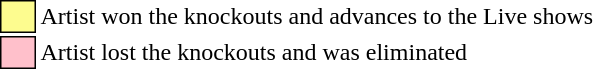<table class="toccolours" style="font-size: 100%; white-space: nowrap">
<tr>
<td style="background-color:#fdfc8f; border: 1px solid black">     </td>
<td>Artist won the knockouts and advances to the Live shows</td>
</tr>
<tr>
<td style="background-color:pink; border: 1px solid black">     </td>
<td>Artist lost the knockouts and was eliminated</td>
</tr>
</table>
